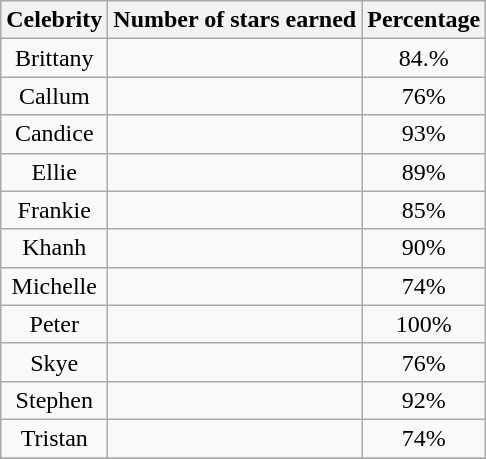<table class=wikitable style="text-align:center">
<tr>
<th>Celebrity</th>
<th>Number of stars earned</th>
<th>Percentage</th>
</tr>
<tr>
<td>Brittany</td>
<td></td>
<td>84.%</td>
</tr>
<tr>
<td>Callum</td>
<td></td>
<td>76%</td>
</tr>
<tr>
<td>Candice</td>
<td></td>
<td>93%</td>
</tr>
<tr>
<td>Ellie</td>
<td></td>
<td>89%</td>
</tr>
<tr>
<td>Frankie</td>
<td></td>
<td>85%</td>
</tr>
<tr>
<td>Khanh</td>
<td></td>
<td>90%</td>
</tr>
<tr>
<td>Michelle</td>
<td></td>
<td>74%</td>
</tr>
<tr>
<td>Peter</td>
<td></td>
<td>100%</td>
</tr>
<tr>
<td>Skye</td>
<td></td>
<td>76%</td>
</tr>
<tr>
<td>Stephen</td>
<td></td>
<td>92%</td>
</tr>
<tr>
<td>Tristan</td>
<td></td>
<td>74%</td>
</tr>
<tr>
</tr>
</table>
